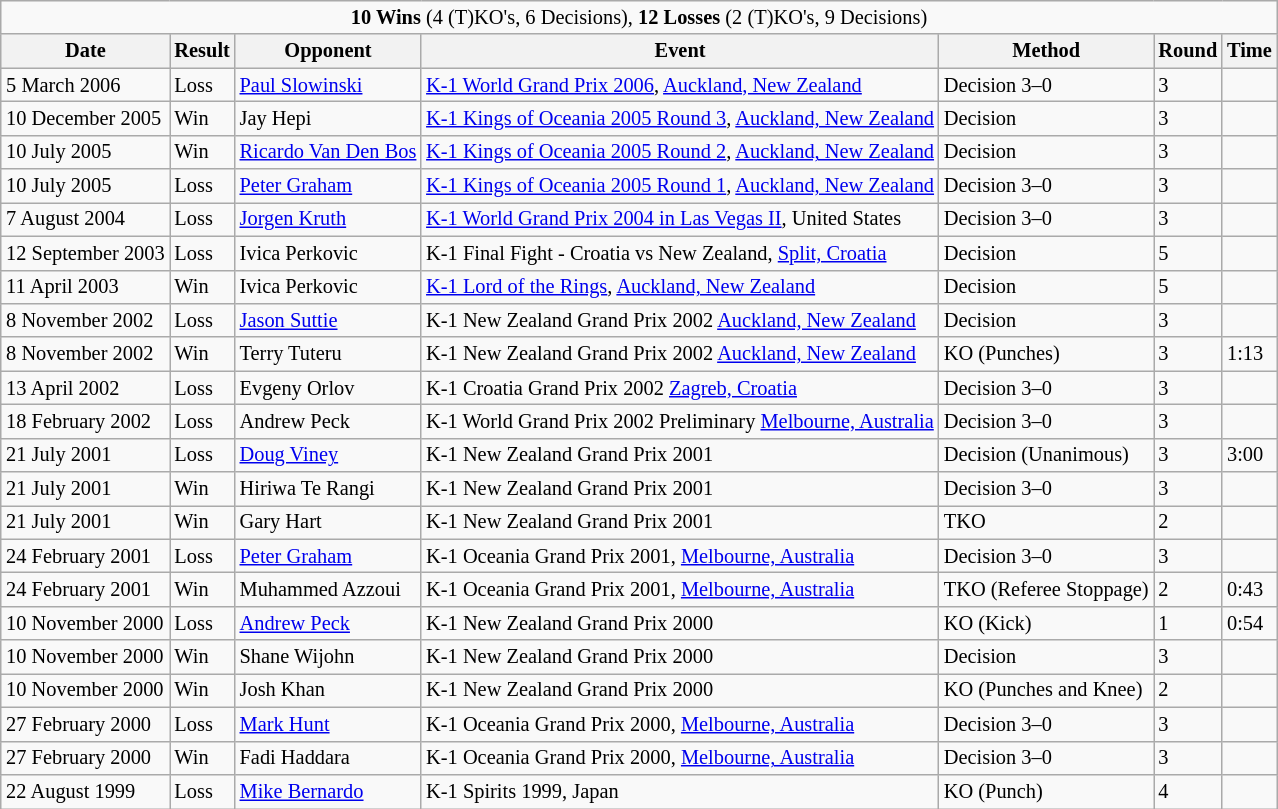<table class="wikitable" style="margin:0.5em auto; font-size:85%">
<tr>
<td style="text-align: center" colspan=8><strong>10 Wins</strong> (4 (T)KO's, 6 Decisions), <strong>12 Losses</strong> (2 (T)KO's, 9 Decisions)</td>
</tr>
<tr style="background: #f0f0f0;">
<th>Date</th>
<th>Result</th>
<th>Opponent</th>
<th>Event</th>
<th>Method</th>
<th>Round</th>
<th>Time</th>
</tr>
<tr>
<td>5 March 2006</td>
<td>Loss</td>
<td> <a href='#'>Paul Slowinski</a></td>
<td><a href='#'>K-1 World Grand Prix 2006</a>, <a href='#'>Auckland, New Zealand</a></td>
<td>Decision 3–0</td>
<td>3</td>
<td></td>
</tr>
<tr>
<td>10 December 2005</td>
<td>Win</td>
<td> Jay Hepi</td>
<td><a href='#'>K-1 Kings of Oceania 2005 Round 3</a>, <a href='#'>Auckland, New Zealand</a></td>
<td>Decision</td>
<td>3</td>
<td></td>
</tr>
<tr>
<td>10 July 2005</td>
<td>Win</td>
<td> <a href='#'>Ricardo Van Den Bos</a></td>
<td><a href='#'>K-1 Kings of Oceania 2005 Round 2</a>, <a href='#'>Auckland, New Zealand</a></td>
<td>Decision</td>
<td>3</td>
<td></td>
</tr>
<tr>
<td>10 July 2005</td>
<td>Loss</td>
<td> <a href='#'>Peter Graham</a></td>
<td><a href='#'>K-1 Kings of Oceania 2005 Round 1</a>, <a href='#'>Auckland, New Zealand</a></td>
<td>Decision 3–0</td>
<td>3</td>
<td></td>
</tr>
<tr>
<td>7 August 2004</td>
<td>Loss</td>
<td> <a href='#'>Jorgen Kruth</a></td>
<td><a href='#'>K-1 World Grand Prix 2004 in Las Vegas II</a>, United States</td>
<td>Decision 3–0</td>
<td>3</td>
<td></td>
</tr>
<tr>
<td>12 September 2003</td>
<td>Loss</td>
<td> Ivica Perkovic</td>
<td>K-1 Final Fight - Croatia vs New Zealand, <a href='#'>Split, Croatia</a></td>
<td>Decision</td>
<td>5</td>
<td></td>
</tr>
<tr>
<td>11 April 2003</td>
<td>Win</td>
<td> Ivica Perkovic</td>
<td><a href='#'>K-1 Lord of the Rings</a>, <a href='#'>Auckland, New Zealand</a></td>
<td>Decision</td>
<td>5</td>
<td></td>
</tr>
<tr>
<td>8 November 2002</td>
<td>Loss</td>
<td> <a href='#'>Jason Suttie</a></td>
<td>K-1 New Zealand Grand Prix 2002 <a href='#'>Auckland, New Zealand</a></td>
<td>Decision</td>
<td>3</td>
<td></td>
</tr>
<tr>
<td>8 November 2002</td>
<td>Win</td>
<td> Terry Tuteru</td>
<td>K-1 New Zealand Grand Prix 2002 <a href='#'>Auckland, New Zealand</a></td>
<td>KO (Punches)</td>
<td>3</td>
<td>1:13</td>
</tr>
<tr>
<td>13 April 2002</td>
<td>Loss</td>
<td> Evgeny Orlov</td>
<td>K-1 Croatia Grand Prix 2002 <a href='#'>Zagreb, Croatia</a></td>
<td>Decision 3–0</td>
<td>3</td>
<td></td>
</tr>
<tr>
<td>18 February 2002</td>
<td>Loss</td>
<td> Andrew Peck</td>
<td>K-1 World Grand Prix 2002 Preliminary <a href='#'>Melbourne, Australia</a></td>
<td>Decision 3–0</td>
<td>3</td>
<td></td>
</tr>
<tr>
<td>21 July 2001</td>
<td>Loss</td>
<td> <a href='#'>Doug Viney</a></td>
<td>K-1 New Zealand Grand Prix 2001</td>
<td>Decision (Unanimous)</td>
<td>3</td>
<td>3:00</td>
</tr>
<tr>
<td>21 July 2001</td>
<td>Win</td>
<td> Hiriwa Te Rangi</td>
<td>K-1 New Zealand Grand Prix 2001</td>
<td>Decision 3–0</td>
<td>3</td>
<td></td>
</tr>
<tr>
<td>21 July 2001</td>
<td>Win</td>
<td> Gary Hart</td>
<td>K-1 New Zealand Grand Prix 2001</td>
<td>TKO</td>
<td>2</td>
<td></td>
</tr>
<tr>
<td>24 February 2001</td>
<td>Loss</td>
<td> <a href='#'>Peter Graham</a></td>
<td>K-1 Oceania Grand Prix 2001, <a href='#'>Melbourne, Australia</a></td>
<td>Decision 3–0</td>
<td>3</td>
<td></td>
</tr>
<tr>
<td>24 February 2001</td>
<td>Win</td>
<td> Muhammed Azzoui</td>
<td>K-1 Oceania Grand Prix 2001, <a href='#'>Melbourne, Australia</a></td>
<td>TKO (Referee Stoppage)</td>
<td>2</td>
<td>0:43</td>
</tr>
<tr>
<td>10 November 2000</td>
<td>Loss</td>
<td> <a href='#'>Andrew Peck</a></td>
<td>K-1 New Zealand Grand Prix 2000</td>
<td>KO (Kick)</td>
<td>1</td>
<td>0:54</td>
</tr>
<tr>
<td>10 November 2000</td>
<td>Win</td>
<td> Shane Wijohn</td>
<td>K-1 New Zealand Grand Prix 2000</td>
<td>Decision</td>
<td>3</td>
<td></td>
</tr>
<tr>
<td>10 November 2000</td>
<td>Win</td>
<td> Josh Khan</td>
<td>K-1 New Zealand Grand Prix 2000</td>
<td>KO (Punches and Knee)</td>
<td>2</td>
<td></td>
</tr>
<tr>
<td>27 February 2000</td>
<td>Loss</td>
<td> <a href='#'>Mark Hunt</a></td>
<td>K-1 Oceania Grand Prix 2000, <a href='#'>Melbourne, Australia</a></td>
<td>Decision 3–0</td>
<td>3</td>
<td></td>
</tr>
<tr>
<td>27 February 2000</td>
<td>Win</td>
<td> Fadi Haddara</td>
<td>K-1 Oceania Grand Prix 2000, <a href='#'>Melbourne, Australia</a></td>
<td>Decision 3–0</td>
<td>3</td>
<td></td>
</tr>
<tr>
<td>22 August 1999</td>
<td>Loss</td>
<td> <a href='#'>Mike Bernardo</a></td>
<td>K-1 Spirits 1999, Japan</td>
<td>KO (Punch)</td>
<td>4</td>
<td></td>
</tr>
</table>
